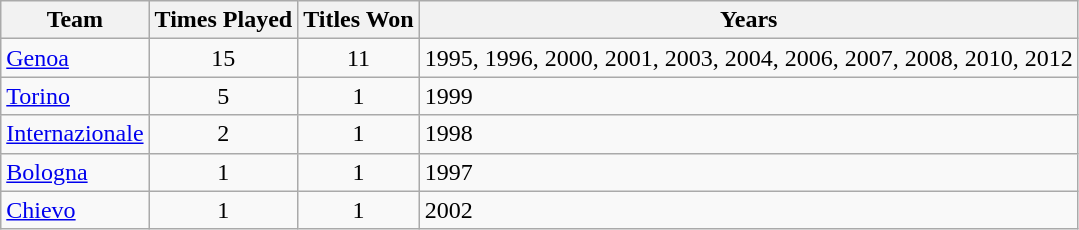<table class="wikitable">
<tr>
<th>Team</th>
<th>Times Played</th>
<th>Titles Won</th>
<th>Years</th>
</tr>
<tr>
<td> <a href='#'>Genoa</a></td>
<td style="text-align:center">15</td>
<td style="text-align:center">11</td>
<td>1995, 1996, 2000, 2001, 2003, 2004, 2006, 2007, 2008, 2010, 2012</td>
</tr>
<tr>
<td> <a href='#'>Torino</a></td>
<td style="text-align:center">5</td>
<td style="text-align:center">1</td>
<td>1999</td>
</tr>
<tr>
<td> <a href='#'>Internazionale</a></td>
<td style="text-align:center">2</td>
<td style="text-align:center">1</td>
<td>1998</td>
</tr>
<tr>
<td> <a href='#'>Bologna</a></td>
<td style="text-align:center">1</td>
<td style="text-align:center">1</td>
<td>1997</td>
</tr>
<tr>
<td> <a href='#'>Chievo</a></td>
<td style="text-align:center">1</td>
<td style="text-align:center">1</td>
<td>2002</td>
</tr>
</table>
